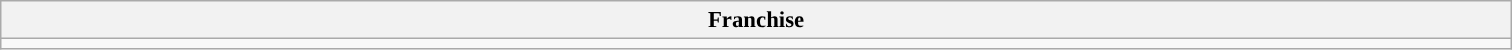<table class="wikitable sortable" style="font-size: 95%;">
<tr>
<th width="1000">Franchise</th>
</tr>
<tr>
<td></td>
</tr>
</table>
